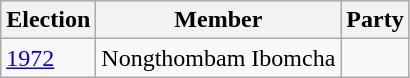<table class="wikitable sortable">
<tr>
<th>Election</th>
<th>Member</th>
<th colspan=2>Party</th>
</tr>
<tr>
<td><a href='#'>1972</a></td>
<td>Nongthombam Ibomcha</td>
<td></td>
</tr>
</table>
